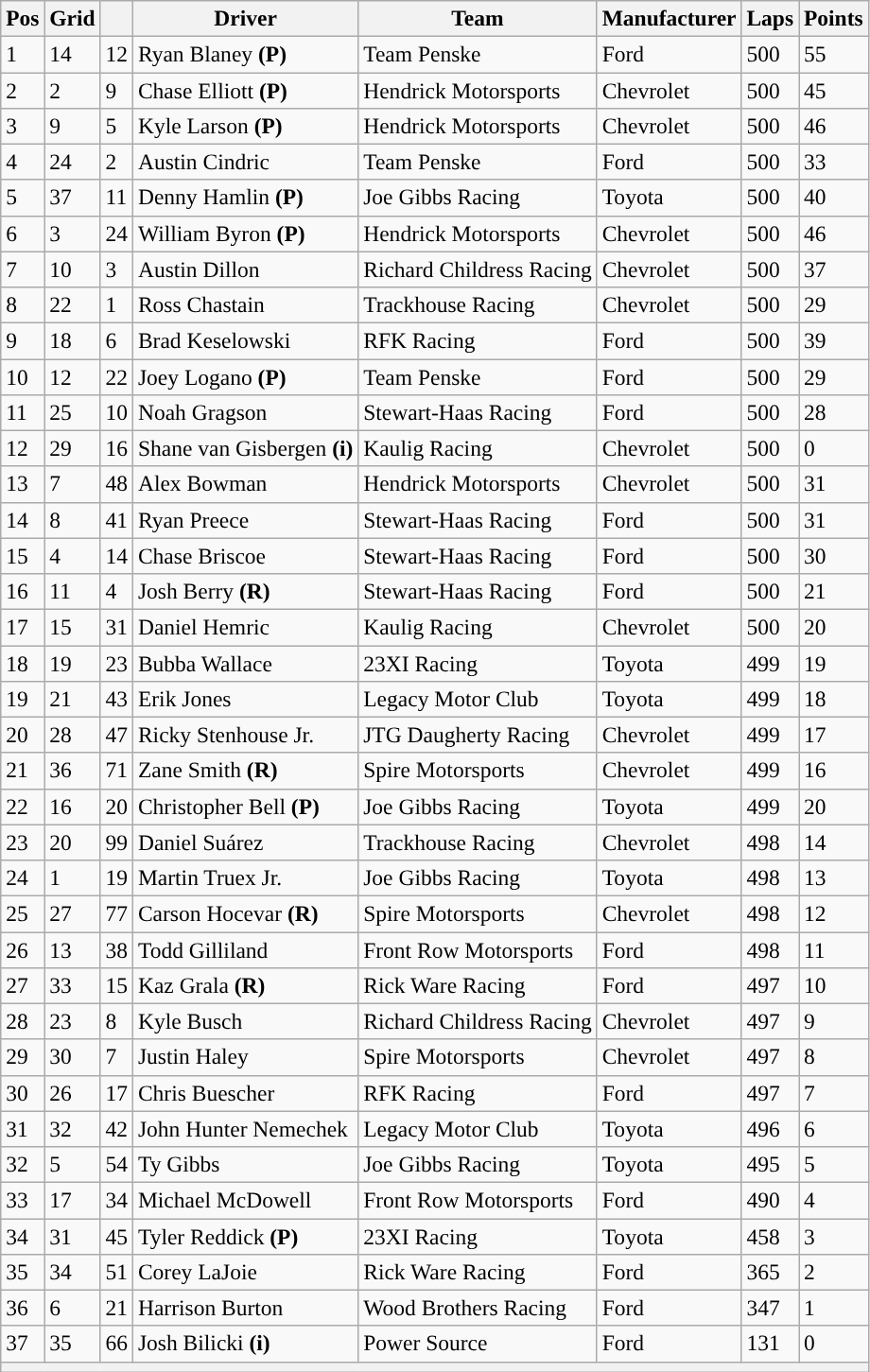<table class="wikitable" style="font-size:98%">
<tr>
<th>Pos</th>
<th>Grid</th>
<th></th>
<th>Driver</th>
<th>Team</th>
<th>Manufacturer</th>
<th>Laps</th>
<th>Points</th>
</tr>
<tr>
<td>1</td>
<td>14</td>
<td>12</td>
<td>Ryan Blaney <strong>(P)</strong></td>
<td>Team Penske</td>
<td>Ford</td>
<td>500</td>
<td>55</td>
</tr>
<tr>
<td>2</td>
<td>2</td>
<td>9</td>
<td>Chase Elliott <strong>(P)</strong></td>
<td>Hendrick Motorsports</td>
<td>Chevrolet</td>
<td>500</td>
<td>45</td>
</tr>
<tr>
<td>3</td>
<td>9</td>
<td>5</td>
<td>Kyle Larson <strong>(P)</strong></td>
<td>Hendrick Motorsports</td>
<td>Chevrolet</td>
<td>500</td>
<td>46</td>
</tr>
<tr>
<td>4</td>
<td>24</td>
<td>2</td>
<td>Austin Cindric</td>
<td>Team Penske</td>
<td>Ford</td>
<td>500</td>
<td>33</td>
</tr>
<tr>
<td>5</td>
<td>37</td>
<td>11</td>
<td>Denny Hamlin <strong>(P)</strong></td>
<td>Joe Gibbs Racing</td>
<td>Toyota</td>
<td>500</td>
<td>40</td>
</tr>
<tr>
<td>6</td>
<td>3</td>
<td>24</td>
<td>William Byron <strong>(P)</strong></td>
<td>Hendrick Motorsports</td>
<td>Chevrolet</td>
<td>500</td>
<td>46</td>
</tr>
<tr>
<td>7</td>
<td>10</td>
<td>3</td>
<td>Austin Dillon</td>
<td>Richard Childress Racing</td>
<td>Chevrolet</td>
<td>500</td>
<td>37</td>
</tr>
<tr>
<td>8</td>
<td>22</td>
<td>1</td>
<td>Ross Chastain</td>
<td>Trackhouse Racing</td>
<td>Chevrolet</td>
<td>500</td>
<td>29</td>
</tr>
<tr>
<td>9</td>
<td>18</td>
<td>6</td>
<td>Brad Keselowski</td>
<td>RFK Racing</td>
<td>Ford</td>
<td>500</td>
<td>39</td>
</tr>
<tr>
<td>10</td>
<td>12</td>
<td>22</td>
<td>Joey Logano <strong>(P)</strong></td>
<td>Team Penske</td>
<td>Ford</td>
<td>500</td>
<td>29</td>
</tr>
<tr>
<td>11</td>
<td>25</td>
<td>10</td>
<td>Noah Gragson</td>
<td>Stewart-Haas Racing</td>
<td>Ford</td>
<td>500</td>
<td>28</td>
</tr>
<tr>
<td>12</td>
<td>29</td>
<td>16</td>
<td>Shane van Gisbergen <strong>(i)</strong></td>
<td>Kaulig Racing</td>
<td>Chevrolet</td>
<td>500</td>
<td>0</td>
</tr>
<tr>
<td>13</td>
<td>7</td>
<td>48</td>
<td>Alex Bowman</td>
<td>Hendrick Motorsports</td>
<td>Chevrolet</td>
<td>500</td>
<td>31</td>
</tr>
<tr>
<td>14</td>
<td>8</td>
<td>41</td>
<td>Ryan Preece</td>
<td>Stewart-Haas Racing</td>
<td>Ford</td>
<td>500</td>
<td>31</td>
</tr>
<tr>
<td>15</td>
<td>4</td>
<td>14</td>
<td>Chase Briscoe</td>
<td>Stewart-Haas Racing</td>
<td>Ford</td>
<td>500</td>
<td>30</td>
</tr>
<tr>
<td>16</td>
<td>11</td>
<td>4</td>
<td>Josh Berry <strong>(R)</strong></td>
<td>Stewart-Haas Racing</td>
<td>Ford</td>
<td>500</td>
<td>21</td>
</tr>
<tr>
<td>17</td>
<td>15</td>
<td>31</td>
<td>Daniel Hemric</td>
<td>Kaulig Racing</td>
<td>Chevrolet</td>
<td>500</td>
<td>20</td>
</tr>
<tr>
<td>18</td>
<td>19</td>
<td>23</td>
<td>Bubba Wallace</td>
<td>23XI Racing</td>
<td>Toyota</td>
<td>499</td>
<td>19</td>
</tr>
<tr>
<td>19</td>
<td>21</td>
<td>43</td>
<td>Erik Jones</td>
<td>Legacy Motor Club</td>
<td>Toyota</td>
<td>499</td>
<td>18</td>
</tr>
<tr>
<td>20</td>
<td>28</td>
<td>47</td>
<td>Ricky Stenhouse Jr.</td>
<td>JTG Daugherty Racing</td>
<td>Chevrolet</td>
<td>499</td>
<td>17</td>
</tr>
<tr>
<td>21</td>
<td>36</td>
<td>71</td>
<td>Zane Smith <strong>(R)</strong></td>
<td>Spire Motorsports</td>
<td>Chevrolet</td>
<td>499</td>
<td>16</td>
</tr>
<tr>
<td>22</td>
<td>16</td>
<td>20</td>
<td>Christopher Bell <strong>(P)</strong></td>
<td>Joe Gibbs Racing</td>
<td>Toyota</td>
<td>499</td>
<td>20</td>
</tr>
<tr>
<td>23</td>
<td>20</td>
<td>99</td>
<td>Daniel Suárez</td>
<td>Trackhouse Racing</td>
<td>Chevrolet</td>
<td>498</td>
<td>14</td>
</tr>
<tr>
<td>24</td>
<td>1</td>
<td>19</td>
<td>Martin Truex Jr.</td>
<td>Joe Gibbs Racing</td>
<td>Toyota</td>
<td>498</td>
<td>13</td>
</tr>
<tr>
<td>25</td>
<td>27</td>
<td>77</td>
<td>Carson Hocevar <strong>(R)</strong></td>
<td>Spire Motorsports</td>
<td>Chevrolet</td>
<td>498</td>
<td>12</td>
</tr>
<tr>
<td>26</td>
<td>13</td>
<td>38</td>
<td>Todd Gilliland</td>
<td>Front Row Motorsports</td>
<td>Ford</td>
<td>498</td>
<td>11</td>
</tr>
<tr>
<td>27</td>
<td>33</td>
<td>15</td>
<td>Kaz Grala <strong>(R)</strong></td>
<td>Rick Ware Racing</td>
<td>Ford</td>
<td>497</td>
<td>10</td>
</tr>
<tr>
<td>28</td>
<td>23</td>
<td>8</td>
<td>Kyle Busch</td>
<td>Richard Childress Racing</td>
<td>Chevrolet</td>
<td>497</td>
<td>9</td>
</tr>
<tr>
<td>29</td>
<td>30</td>
<td>7</td>
<td>Justin Haley</td>
<td>Spire Motorsports</td>
<td>Chevrolet</td>
<td>497</td>
<td>8</td>
</tr>
<tr>
<td>30</td>
<td>26</td>
<td>17</td>
<td>Chris Buescher</td>
<td>RFK Racing</td>
<td>Ford</td>
<td>497</td>
<td>7</td>
</tr>
<tr>
<td>31</td>
<td>32</td>
<td>42</td>
<td>John Hunter Nemechek</td>
<td>Legacy Motor Club</td>
<td>Toyota</td>
<td>496</td>
<td>6</td>
</tr>
<tr>
<td>32</td>
<td>5</td>
<td>54</td>
<td>Ty Gibbs</td>
<td>Joe Gibbs Racing</td>
<td>Toyota</td>
<td>495</td>
<td>5</td>
</tr>
<tr>
<td>33</td>
<td>17</td>
<td>34</td>
<td>Michael McDowell</td>
<td>Front Row Motorsports</td>
<td>Ford</td>
<td>490</td>
<td>4</td>
</tr>
<tr>
<td>34</td>
<td>31</td>
<td>45</td>
<td>Tyler Reddick <strong>(P)</strong></td>
<td>23XI Racing</td>
<td>Toyota</td>
<td>458</td>
<td>3</td>
</tr>
<tr>
<td>35</td>
<td>34</td>
<td>51</td>
<td>Corey LaJoie</td>
<td>Rick Ware Racing</td>
<td>Ford</td>
<td>365</td>
<td>2</td>
</tr>
<tr>
<td>36</td>
<td>6</td>
<td>21</td>
<td>Harrison Burton</td>
<td>Wood Brothers Racing</td>
<td>Ford</td>
<td>347</td>
<td>1</td>
</tr>
<tr>
<td>37</td>
<td>35</td>
<td>66</td>
<td>Josh Bilicki <strong>(i)</strong></td>
<td>Power Source</td>
<td>Ford</td>
<td>131</td>
<td>0</td>
</tr>
<tr>
<th colspan="8"></th>
</tr>
</table>
